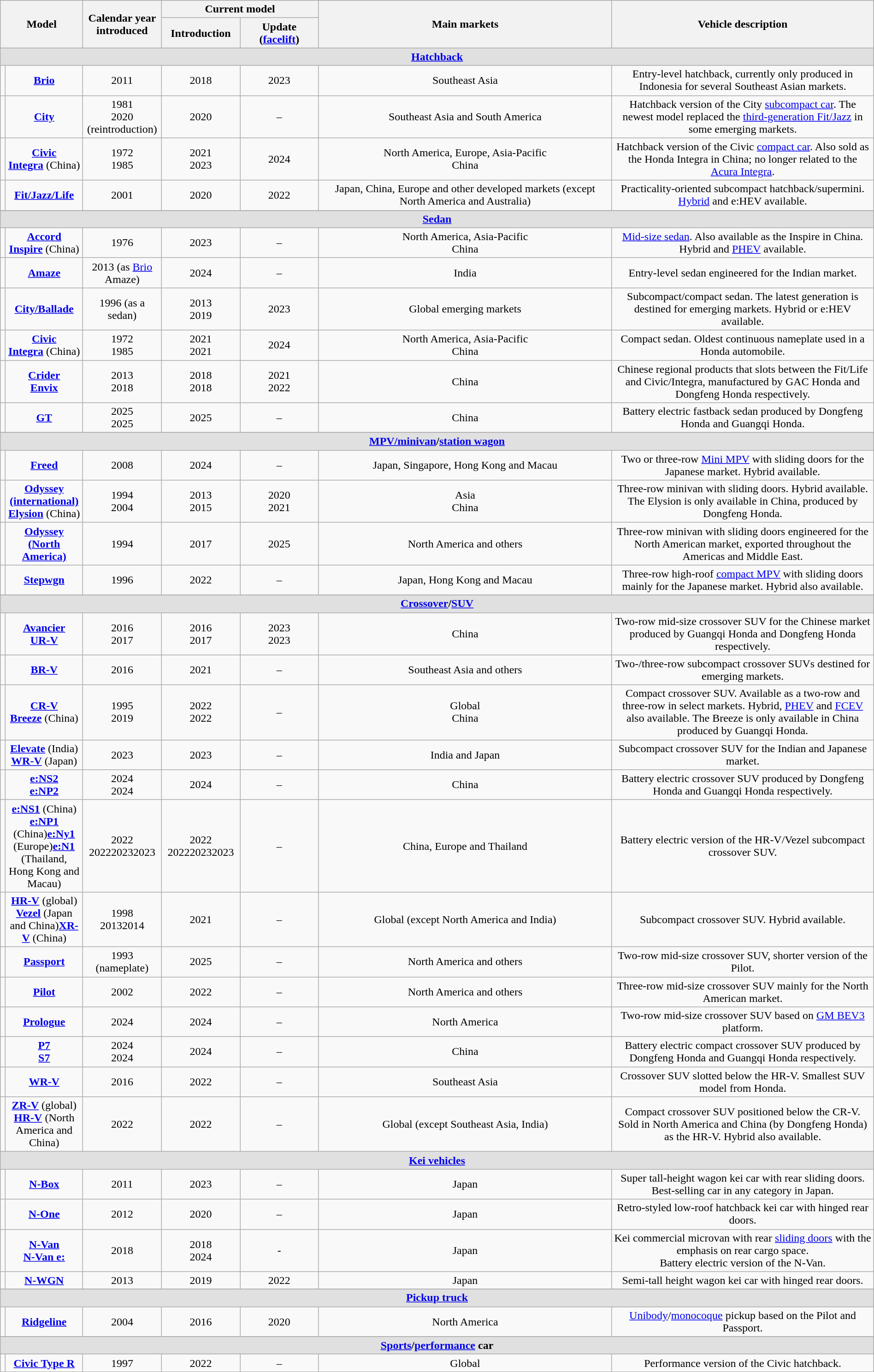<table class="wikitable" style="text-align: center; width: 100%">
<tr>
<th colspan="2" rowspan="2" width=9%>Model</th>
<th rowspan="2" width=9%>Calendar year<br>introduced</th>
<th colspan="2">Current model</th>
<th rowspan="2">Main markets</th>
<th rowspan="2" width=30% cellpadding=35px>Vehicle description</th>
</tr>
<tr>
<th width=9%>Introduction</th>
<th width=9%>Update (<a href='#'>facelift</a>)</th>
</tr>
<tr bgcolor="#e0e0e0">
<td colspan="7"><strong><a href='#'>Hatchback</a></strong></td>
</tr>
<tr>
<td></td>
<td><a href='#'><strong>Brio</strong></a></td>
<td>2011</td>
<td>2018</td>
<td>2023</td>
<td>Southeast Asia</td>
<td>Entry-level hatchback, currently only produced in Indonesia for several Southeast Asian markets.</td>
</tr>
<tr>
<td></td>
<td><a href='#'><strong>City</strong></a></td>
<td>1981<br>2020 (reintroduction)</td>
<td>2020</td>
<td>–</td>
<td>Southeast Asia and South America</td>
<td>Hatchback version of the City <a href='#'>subcompact car</a>. The newest model replaced the <a href='#'>third-generation Fit/Jazz</a> in some emerging markets.</td>
</tr>
<tr>
<td><br></td>
<td><a href='#'><strong>Civic</strong></a><br><strong><a href='#'>Integra</a></strong> (China)</td>
<td>1972<br>1985</td>
<td>2021<br>2023</td>
<td>2024</td>
<td>North America, Europe, Asia-Pacific<br>China</td>
<td>Hatchback version of the Civic <a href='#'>compact car</a>. Also sold as the Honda Integra in China; no longer related to the <a href='#'>Acura Integra</a>.</td>
</tr>
<tr>
<td></td>
<td><a href='#'><strong>Fit/Jazz/Life</strong></a></td>
<td>2001</td>
<td>2020</td>
<td>2022</td>
<td>Japan, China, Europe and other developed markets (except North America and Australia)</td>
<td>Practicality-oriented subcompact hatchback/supermini. <a href='#'>Hybrid</a> and e:HEV available.</td>
</tr>
<tr>
</tr>
<tr bgcolor="#e0e0e0">
<td colspan="7"><strong><a href='#'>Sedan</a></strong></td>
</tr>
<tr>
<td><br></td>
<td><strong><a href='#'>Accord</a></strong><br><a href='#'><strong>Inspire</strong></a> (China)</td>
<td>1976</td>
<td>2023</td>
<td>–</td>
<td>North America, Asia-Pacific<br>China</td>
<td><a href='#'>Mid-size sedan</a>. Also available as the Inspire in China. Hybrid and <a href='#'>PHEV</a> available.</td>
</tr>
<tr>
<td></td>
<td><a href='#'><strong>Amaze</strong></a></td>
<td>2013 (as <a href='#'>Brio</a> Amaze)</td>
<td>2024</td>
<td>–</td>
<td>India</td>
<td>Entry-level sedan engineered for the Indian market.</td>
</tr>
<tr>
<td><br></td>
<td><a href='#'><strong>City/Ballade</strong></a></td>
<td>1996 (as a sedan)</td>
<td>2013<br>2019</td>
<td>2023</td>
<td>Global emerging markets</td>
<td>Subcompact/compact sedan. The latest generation is destined for emerging markets. Hybrid or e:HEV available.</td>
</tr>
<tr>
<td><br></td>
<td><a href='#'><strong>Civic</strong></a><br><strong><a href='#'>Integra</a></strong> (China)</td>
<td>1972<br>1985</td>
<td>2021<br>2021</td>
<td>2024</td>
<td>North America, Asia-Pacific<br>China</td>
<td>Compact sedan. Oldest continuous nameplate used in a Honda automobile.</td>
</tr>
<tr>
<td><br></td>
<td><a href='#'><strong>Crider</strong></a><br><a href='#'><strong>Envix</strong></a></td>
<td>2013<br>2018</td>
<td>2018<br>2018</td>
<td>2021<br>2022</td>
<td>China</td>
<td>Chinese regional products that slots between the Fit/Life and Civic/Integra, manufactured by GAC Honda and Dongfeng Honda respectively.</td>
</tr>
<tr>
<td><br></td>
<td><strong><a href='#'>GT</a></strong></td>
<td>2025<br>2025</td>
<td>2025</td>
<td>–</td>
<td>China</td>
<td>Battery electric fastback sedan produced by Dongfeng Honda and Guangqi Honda.</td>
</tr>
<tr>
</tr>
<tr bgcolor="#e0e0e0">
<td colspan="7"><strong><a href='#'>MPV/minivan</a>/<a href='#'>station wagon</a></strong></td>
</tr>
<tr>
<td></td>
<td><a href='#'><strong>Freed</strong></a></td>
<td>2008</td>
<td>2024</td>
<td>–</td>
<td>Japan, Singapore, Hong Kong and Macau</td>
<td>Two or three-row <a href='#'>Mini MPV</a> with sliding doors for the Japanese market. Hybrid available.</td>
</tr>
<tr>
<td><br></td>
<td><strong><a href='#'>Odyssey (international)</a></strong><br><strong><a href='#'>Elysion</a></strong> (China)</td>
<td>1994<br>2004</td>
<td>2013<br>2015</td>
<td>2020<br>2021</td>
<td>Asia<br>China</td>
<td>Three-row minivan with sliding doors. Hybrid available. The Elysion is only available in China, produced by Dongfeng Honda.</td>
</tr>
<tr>
<td></td>
<td><strong><a href='#'>Odyssey (North America)</a></strong></td>
<td>1994</td>
<td>2017</td>
<td>2025</td>
<td>North America and others</td>
<td>Three-row minivan with sliding doors engineered for the North American market, exported throughout the Americas and Middle East.</td>
</tr>
<tr>
<td></td>
<td><a href='#'><strong>Stepwgn</strong></a></td>
<td>1996</td>
<td>2022</td>
<td>–</td>
<td>Japan, Hong Kong and Macau</td>
<td>Three-row high-roof <a href='#'>compact MPV</a> with sliding doors mainly for the Japanese market. Hybrid also available.</td>
</tr>
<tr>
</tr>
<tr bgcolor="#e0e0e0">
<td colspan="7"><strong><a href='#'>Crossover</a>/<a href='#'>SUV</a></strong></td>
</tr>
<tr>
<td><br></td>
<td><a href='#'><strong>Avancier</strong></a><br><a href='#'><strong>UR-V</strong></a></td>
<td>2016<br>2017</td>
<td>2016<br>2017</td>
<td>2023<br>2023</td>
<td>China</td>
<td>Two-row mid-size crossover SUV for the Chinese market produced by Guangqi Honda and Dongfeng Honda respectively.</td>
</tr>
<tr>
<td></td>
<td><a href='#'><strong>BR-V</strong></a></td>
<td>2016</td>
<td>2021</td>
<td>–</td>
<td>Southeast Asia and others</td>
<td>Two-/three-row subcompact crossover SUVs destined for emerging markets.</td>
</tr>
<tr>
<td><br></td>
<td><a href='#'><strong>CR-V</strong></a><br><strong><a href='#'>Breeze</a></strong> (China)</td>
<td>1995<br>2019</td>
<td>2022<br>2022</td>
<td>–</td>
<td>Global<br>China</td>
<td>Compact crossover SUV. Available as a two-row and three-row in select markets. Hybrid, <a href='#'>PHEV</a> and <a href='#'>FCEV</a> also available. The Breeze is only available in China produced by Guangqi Honda.</td>
</tr>
<tr>
<td></td>
<td><strong><a href='#'>Elevate</a></strong> (India)<br><strong><a href='#'>WR-V</a></strong> (Japan)</td>
<td>2023</td>
<td>2023</td>
<td>–</td>
<td>India and Japan</td>
<td>Subcompact crossover SUV for the Indian and Japanese market.</td>
</tr>
<tr>
<td><br></td>
<td><strong><a href='#'>e:NS2</a></strong><br><strong><a href='#'>e:NP2</a></strong></td>
<td>2024<br>2024</td>
<td>2024</td>
<td>–</td>
<td>China</td>
<td>Battery electric crossover SUV  produced by Dongfeng Honda and Guangqi Honda respectively.</td>
</tr>
<tr>
<td></td>
<td><strong><a href='#'>e:NS1</a></strong> (China)<br><a href='#'><strong>e:NP1</strong></a> (China)<strong><a href='#'>e:Ny1</a></strong> (Europe)<strong><a href='#'>e:N1</a></strong> (Thailand, Hong Kong and Macau)</td>
<td>2022<br>202220232023</td>
<td>2022<br>202220232023</td>
<td>–</td>
<td>China, Europe and Thailand</td>
<td>Battery electric version of the HR-V/Vezel subcompact crossover SUV.</td>
</tr>
<tr>
<td></td>
<td><strong><a href='#'>HR-V</a></strong> (global)<br><strong><a href='#'>Vezel</a></strong> (Japan and China)<strong><a href='#'>XR-V</a></strong> (China)</td>
<td>1998<br>20132014</td>
<td>2021</td>
<td>–</td>
<td>Global (except North America and India)</td>
<td>Subcompact crossover SUV. Hybrid available.</td>
</tr>
<tr>
<td></td>
<td><a href='#'><strong>Passport</strong></a></td>
<td>1993 (nameplate)</td>
<td>2025</td>
<td>–</td>
<td>North America and others</td>
<td>Two-row mid-size crossover SUV, shorter version of the Pilot.</td>
</tr>
<tr>
<td></td>
<td><a href='#'><strong>Pilot</strong></a></td>
<td>2002</td>
<td>2022</td>
<td>–</td>
<td>North America and others</td>
<td>Three-row mid-size crossover SUV mainly for the North American market.</td>
</tr>
<tr>
<td></td>
<td><strong><a href='#'>Prologue</a></strong></td>
<td>2024</td>
<td>2024</td>
<td>–</td>
<td>North America</td>
<td>Two-row mid-size crossover SUV based on <a href='#'>GM BEV3</a> platform.</td>
</tr>
<tr>
<td><br></td>
<td><strong><a href='#'>P7</a></strong><br><strong><a href='#'>S7</a></strong></td>
<td>2024<br>2024</td>
<td>2024</td>
<td>–</td>
<td>China</td>
<td>Battery electric compact crossover SUV  produced by Dongfeng Honda and Guangqi Honda respectively.</td>
</tr>
<tr>
<td></td>
<td><a href='#'><strong>WR-V</strong></a></td>
<td>2016</td>
<td>2022</td>
<td>–</td>
<td>Southeast Asia</td>
<td>Crossover SUV slotted below the HR-V. Smallest SUV model from Honda.</td>
</tr>
<tr>
<td></td>
<td><a href='#'><strong>ZR-V</strong></a> (global)<br><strong><a href='#'>HR-V</a></strong> (North America and China)</td>
<td>2022</td>
<td>2022</td>
<td>–</td>
<td>Global (except Southeast Asia, India)</td>
<td>Compact crossover SUV positioned below the CR-V. Sold in North America and China (by Dongfeng Honda) as the HR-V. Hybrid also available.</td>
</tr>
<tr bgcolor="#e0e0e0">
<td colspan="7"><strong><a href='#'>Kei vehicles</a></strong></td>
</tr>
<tr>
<td></td>
<td><a href='#'><strong>N-Box</strong></a></td>
<td>2011</td>
<td>2023</td>
<td>–</td>
<td>Japan</td>
<td>Super tall-height wagon kei car with rear sliding doors. Best-selling car in any category in Japan.</td>
</tr>
<tr>
<td></td>
<td><a href='#'><strong>N-One</strong></a></td>
<td>2012</td>
<td>2020</td>
<td>–</td>
<td>Japan</td>
<td>Retro-styled low-roof hatchback kei car with hinged rear doors.</td>
</tr>
<tr>
<td><br></td>
<td><a href='#'><strong>N-Van</strong></a><br><a href='#'><strong>N-Van e:</strong></a></td>
<td>2018</td>
<td>2018<br>2024</td>
<td>-</td>
<td>Japan</td>
<td>Kei commercial microvan with rear <a href='#'>sliding doors</a> with the emphasis on rear cargo space.<br>Battery electric version of the N-Van.</td>
</tr>
<tr>
<td></td>
<td><a href='#'><strong>N-WGN</strong></a></td>
<td>2013</td>
<td>2019</td>
<td>2022</td>
<td>Japan</td>
<td>Semi-tall height wagon kei car with hinged rear doors.</td>
</tr>
<tr>
</tr>
<tr bgcolor="#e0e0e0">
<td colspan="7"><strong><a href='#'>Pickup truck</a></strong></td>
</tr>
<tr>
<td></td>
<td><a href='#'><strong>Ridgeline</strong></a></td>
<td>2004</td>
<td>2016</td>
<td>2020</td>
<td>North America</td>
<td><a href='#'>Unibody</a>/<a href='#'>monocoque</a> pickup based on the Pilot and Passport.</td>
</tr>
<tr>
</tr>
<tr bgcolor="#e0e0e0">
<td colspan="7"><strong><a href='#'>Sports</a>/<a href='#'>performance</a> car</strong></td>
</tr>
<tr>
<td></td>
<td><strong><a href='#'>Civic Type R</a></strong></td>
<td>1997</td>
<td>2022</td>
<td>–</td>
<td>Global</td>
<td>Performance version of the Civic hatchback.</td>
</tr>
</table>
